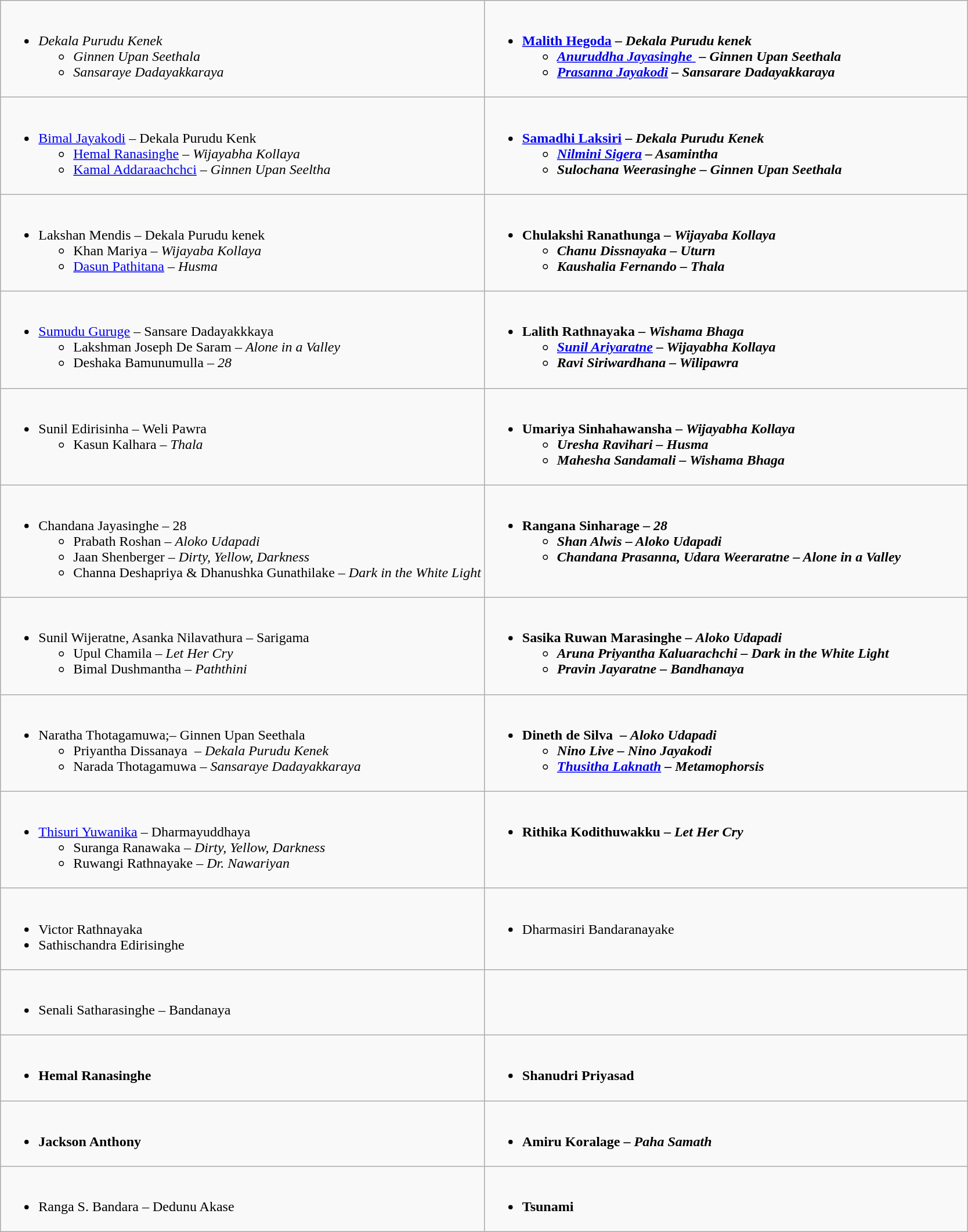<table class=wikitable>
<tr>
<td style="vertical-align:top; width:50%;"><br><ul><li><em>Dekala Purudu Kenek</em> <ul><li><em>Ginnen Upan Seethala</em> </li><li><em>Sansaraye Dadayakkaraya</em> </li></ul></li></ul></td>
<td style="vertical-align:top; width:50%;"><br><ul><li><strong><a href='#'>Malith Hegoda</a> – <em>Dekala Purudu kenek<strong><em><ul><li><a href='#'>Anuruddha Jayasinghe </a> – </em>Ginnen Upan Seethala<em></li><li><a href='#'>Prasanna Jayakodi</a> – </em>Sansarare Dadayakkaraya<em></li></ul></li></ul></td>
</tr>
<tr>
<td style="vertical-align:top; width:50%;"><br><ul><li></strong><a href='#'>Bimal Jayakodi</a> – </em>Dekala Purudu Kenk</em></strong><ul><li><a href='#'>Hemal Ranasinghe</a> – <em>Wijayabha Kollaya</em></li><li><a href='#'>Kamal Addaraachchci</a> – <em>Ginnen Upan Seeltha</em></li></ul></li></ul></td>
<td style="vertical-align:top; width:50%;"><br><ul><li><strong><a href='#'>Samadhi Laksiri</a> – <em>Dekala Purudu Kenek<strong><em><ul><li><a href='#'>Nilmini Sigera</a> – </em>Asamintha<em></li><li>Sulochana Weerasinghe – </em>Ginnen Upan Seethala<em></li></ul></li></ul></td>
</tr>
<tr>
<td style="vertical-align:top; width:50%;"><br><ul><li></strong>Lakshan Mendis – </em>Dekala Purudu kenek</em></strong><ul><li>Khan Mariya – <em>Wijayaba Kollaya</em></li><li><a href='#'>Dasun Pathitana</a> – <em>Husma</em></li></ul></li></ul></td>
<td style="vertical-align:top; width:50%;"><br><ul><li><strong>Chulakshi Ranathunga – <em>Wijayaba Kollaya<strong><em><ul><li>Chanu Dissnayaka – </em>Uturn<em></li><li>Kaushalia Fernando – </em>Thala<em></li></ul></li></ul></td>
</tr>
<tr>
<td style="vertical-align:top; width:50%;"><br><ul><li></strong><a href='#'>Sumudu Guruge</a> – </em>Sansare Dadayakkkaya </em></strong><ul><li>Lakshman Joseph De Saram – <em>Alone in a Valley</em></li><li>Deshaka Bamunumulla – <em>28</em></li></ul></li></ul></td>
<td style="vertical-align:top; width:50%;"><br><ul><li><strong>Lalith Rathnayaka – <em>Wishama Bhaga<strong><em><ul><li><a href='#'>Sunil Ariyaratne</a> – </em>Wijayabha Kollaya<em></li><li>Ravi Siriwardhana – </em>Wilipawra<em></li></ul></li></ul></td>
</tr>
<tr>
<td style="vertical-align:top; width:50%;"><br><ul><li></strong>Sunil Edirisinha – </em>Weli Pawra</em></strong><ul><li>Kasun Kalhara – <em>Thala</em></li></ul></li></ul></td>
<td style="vertical-align:top; width:50%;"><br><ul><li><strong>Umariya Sinhahawansha – <em>Wijayabha Kollaya<strong><em><ul><li>Uresha Ravihari – </em>Husma<em></li><li>Mahesha Sandamali – </em>Wishama Bhaga<em></li></ul></li></ul></td>
</tr>
<tr>
<td style="vertical-align:top; width:50%;"><br><ul><li></strong>Chandana Jayasinghe – </em>28</em></strong><ul><li>Prabath Roshan – <em>Aloko Udapadi</em></li><li>Jaan Shenberger – <em>Dirty, Yellow, Darkness</em></li><li>Channa Deshapriya & Dhanushka Gunathilake – <em>Dark in the White Light</em></li></ul></li></ul></td>
<td style="vertical-align:top; width:50%;"><br><ul><li><strong>Rangana Sinharage – <em>28<strong><em><ul><li>Shan Alwis – </em>Aloko Udapadi<em></li><li>Chandana Prasanna, Udara Weeraratne – </em>Alone in a Valley<em></li></ul></li></ul></td>
</tr>
<tr>
<td style="vertical-align:top; width:50%;"><br><ul><li></strong>Sunil Wijeratne, Asanka Nilavathura – </em>Sarigama</em></strong><ul><li>Upul Chamila – <em>Let Her Cry</em></li><li>Bimal Dushmantha – <em>Paththini</em></li></ul></li></ul></td>
<td style="vertical-align:top; width:50%;"><br><ul><li><strong>Sasika Ruwan Marasinghe – <em>Aloko Udapadi<strong><em><ul><li>Aruna Priyantha Kaluarachchi – </em>Dark in the White Light<em></li><li>Pravin Jayaratne – </em>Bandhanaya<em></li></ul></li></ul></td>
</tr>
<tr>
<td style="vertical-align:top; width:50%;"><br><ul><li></strong>Naratha Thotagamuwa;– </em>Ginnen Upan Seethala</em></strong><ul><li>Priyantha Dissanaya  – <em>Dekala Purudu Kenek</em></li><li>Narada Thotagamuwa – <em>Sansaraye Dadayakkaraya</em></li></ul></li></ul></td>
<td style="vertical-align:top; width:50%;"><br><ul><li><strong>Dineth de Silva  – <em>Aloko Udapadi<strong><em><ul><li>Nino Live – </em>Nino Jayakodi<em></li><li><a href='#'>Thusitha Laknath</a> – </em>Metamophorsis<em></li></ul></li></ul></td>
</tr>
<tr>
<td style="vertical-align:top; width:50%;"><br><ul><li></strong><a href='#'>Thisuri Yuwanika</a> – </em>Dharmayuddhaya</em></strong><ul><li>Suranga Ranawaka – <em>Dirty, Yellow, Darkness</em></li><li>Ruwangi Rathnayake – <em>Dr. Nawariyan</em></li></ul></li></ul></td>
<td style="vertical-align:top; width:50%;"><br><ul><li><strong>Rithika Kodithuwakku – <em>Let Her Cry<strong><em></li></ul></td>
</tr>
<tr>
<td style="vertical-align:top; width:50%;"><br><ul><li></strong>Victor Rathnayaka <strong></li><li></strong>Sathischandra Edirisinghe <strong></li></ul></td>
<td style="vertical-align:top; width:50%;"><br><ul><li></strong>Dharmasiri Bandaranayake<strong></li></ul></td>
</tr>
<tr>
<td style="vertical-align:top; width:50%;"><br><ul><li></strong>Senali Satharasinghe – </em>Bandanaya</em></strong></li></ul></td>
</tr>
<tr>
<td style="vertical-align:top; width:50%;"><br><ul><li><strong>Hemal Ranasinghe </strong></li></ul></td>
<td style="vertical-align:top; width:50%;"><br><ul><li><strong>Shanudri Priyasad</strong></li></ul></td>
</tr>
<tr>
<td style="vertical-align:top; width:50%;"><br><ul><li><strong>Jackson Anthony</strong></li></ul></td>
<td style="vertical-align:top; width:50%;"><br><ul><li><strong>Amiru Koralage – <em>Paha Samath<strong><em></li></ul></td>
</tr>
<tr>
<td style="vertical-align:top; width:50%;"><br><ul><li></strong>Ranga S. Bandara – </em>Dedunu Akase</em></strong></li></ul></td>
<td style="vertical-align:top; width:50%;"><br><ul><li><strong>Tsunami</strong></li></ul></td>
</tr>
</table>
